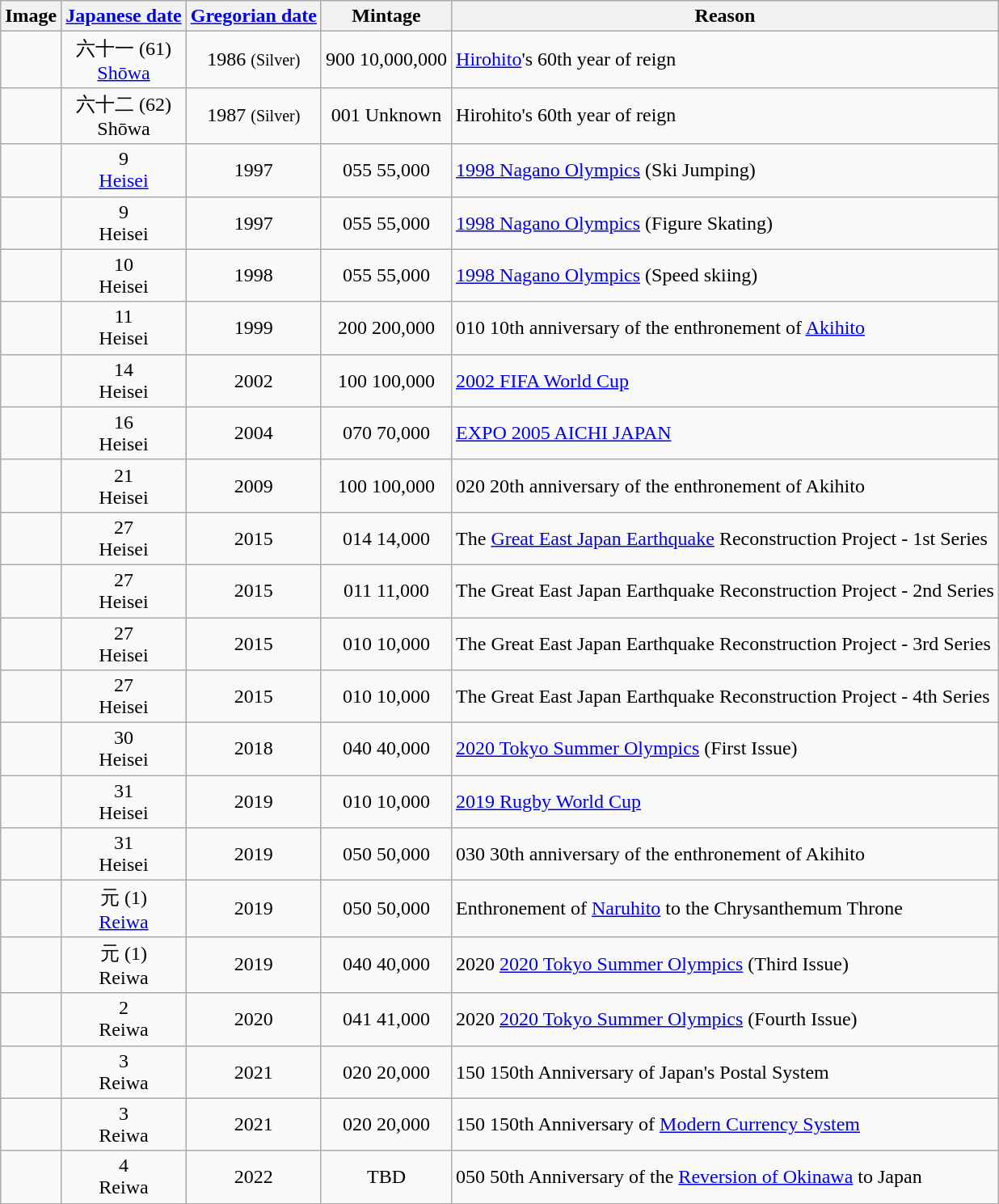<table class="wikitable sortable">
<tr>
<th class="unsortable">Image</th>
<th class="unsortable"><a href='#'>Japanese date</a></th>
<th><a href='#'>Gregorian date</a></th>
<th>Mintage</th>
<th>Reason</th>
</tr>
<tr>
<td></td>
<td align="center">六十一 (61)<br><a href='#'>Shōwa</a></td>
<td align="center">1986 <small>(Silver)</small></td>
<td align="center"><span>900</span> 10,000,000</td>
<td><a href='#'>Hirohito</a>'s 60th year of reign</td>
</tr>
<tr>
<td></td>
<td align="center">六十二 (62)<br>Shōwa</td>
<td align="center">1987 <small>(Silver)</small></td>
<td align="center"><span>001</span> Unknown</td>
<td>Hirohito's 60th year of reign</td>
</tr>
<tr>
<td></td>
<td align="center">9<br><a href='#'>Heisei</a></td>
<td align="center">1997</td>
<td align="center"><span>055</span> 55,000</td>
<td><a href='#'>1998 Nagano Olympics</a> (Ski Jumping)</td>
</tr>
<tr>
<td></td>
<td align="center">9<br>Heisei</td>
<td align="center">1997</td>
<td align="center"><span>055</span> 55,000</td>
<td><a href='#'>1998 Nagano Olympics</a> (Figure Skating)</td>
</tr>
<tr>
<td></td>
<td align="center">10<br>Heisei</td>
<td align="center">1998</td>
<td align="center"><span>055</span> 55,000</td>
<td><a href='#'>1998 Nagano Olympics</a> (Speed skiing)</td>
</tr>
<tr>
<td></td>
<td align="center">11<br>Heisei</td>
<td align="center">1999</td>
<td align="center"><span>200</span> 200,000</td>
<td><span>010</span> 10th anniversary of the enthronement of <a href='#'>Akihito</a></td>
</tr>
<tr>
<td></td>
<td align="center">14<br>Heisei</td>
<td align="center">2002</td>
<td align="center"><span>100</span> 100,000</td>
<td><a href='#'>2002 FIFA World Cup</a></td>
</tr>
<tr>
<td></td>
<td align="center">16<br>Heisei</td>
<td align="center">2004</td>
<td align="center"><span>070</span> 70,000</td>
<td><a href='#'>EXPO 2005 AICHI JAPAN</a></td>
</tr>
<tr>
<td></td>
<td align="center">21<br>Heisei</td>
<td align="center">2009</td>
<td align="center"><span>100</span> 100,000</td>
<td><span>020</span> 20th anniversary of the enthronement of Akihito</td>
</tr>
<tr>
<td></td>
<td align="center">27<br>Heisei</td>
<td align="center">2015</td>
<td align="center"><span>014</span> 14,000</td>
<td>The <a href='#'>Great East Japan Earthquake</a> Reconstruction Project - 1st Series</td>
</tr>
<tr>
<td></td>
<td align="center">27<br>Heisei</td>
<td align="center">2015</td>
<td align="center"><span>011</span> 11,000</td>
<td>The Great East Japan Earthquake Reconstruction Project - 2nd Series</td>
</tr>
<tr>
<td></td>
<td align="center">27<br>Heisei</td>
<td align="center">2015</td>
<td align="center"><span>010</span> 10,000</td>
<td>The Great East Japan Earthquake Reconstruction Project - 3rd Series</td>
</tr>
<tr>
<td></td>
<td align="center">27<br>Heisei</td>
<td align="center">2015</td>
<td align="center"><span>010</span> 10,000</td>
<td>The Great East Japan Earthquake Reconstruction Project - 4th Series</td>
</tr>
<tr>
<td></td>
<td align="center">30<br>Heisei</td>
<td align="center">2018</td>
<td align="center"><span>040</span> 40,000</td>
<td><a href='#'>2020 Tokyo Summer Olympics</a> (First Issue)</td>
</tr>
<tr>
<td></td>
<td align="center">31<br>Heisei</td>
<td align="center">2019</td>
<td align="center"><span>010</span> 10,000</td>
<td><a href='#'>2019 Rugby World Cup</a></td>
</tr>
<tr>
<td></td>
<td align="center">31<br>Heisei</td>
<td align="center">2019</td>
<td align="center"><span>050</span> 50,000</td>
<td><span>030</span> 30th anniversary of the enthronement of Akihito</td>
</tr>
<tr>
<td></td>
<td align="center">元 (1)<br><a href='#'>Reiwa</a></td>
<td align="center">2019</td>
<td align="center"><span>050</span> 50,000</td>
<td>Enthronement of <a href='#'>Naruhito</a> to the Chrysanthemum Throne</td>
</tr>
<tr>
<td></td>
<td align="center">元 (1)<br>Reiwa</td>
<td align="center">2019</td>
<td align="center"><span>040</span> 40,000</td>
<td><span>2020</span> <a href='#'>2020 Tokyo Summer Olympics</a> (Third Issue)</td>
</tr>
<tr>
<td></td>
<td align="center">2<br>Reiwa</td>
<td align="center">2020</td>
<td align="center"><span>041</span> 41,000</td>
<td><span>2020</span> <a href='#'>2020 Tokyo Summer Olympics</a> (Fourth Issue)</td>
</tr>
<tr>
<td></td>
<td align="center">3<br>Reiwa</td>
<td align="center">2021</td>
<td align="center"><span>020</span> 20,000</td>
<td><span>150</span> 150th Anniversary of Japan's Postal System</td>
</tr>
<tr>
<td></td>
<td align="center">3<br>Reiwa</td>
<td align="center">2021</td>
<td align="center"><span>020</span> 20,000</td>
<td><span>150</span> 150th Anniversary of <a href='#'>Modern Currency System</a></td>
</tr>
<tr>
<td></td>
<td align="center">4<br>Reiwa</td>
<td align="center">2022</td>
<td align="center">TBD</td>
<td><span>050</span> 50th Anniversary of the <a href='#'>Reversion of Okinawa</a> to Japan</td>
</tr>
</table>
